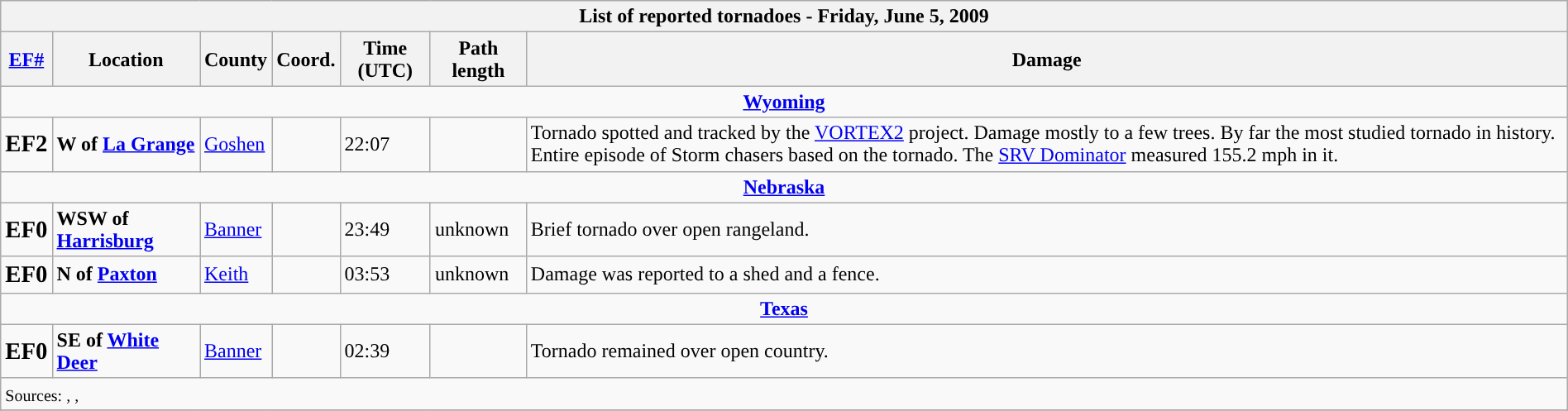<table class="wikitable collapsible" width="100%">
<tr>
<th colspan="7">List of reported tornadoes - Friday, June 5, 2009</th>
</tr>
<tr>
<th><a href='#'>EF#</a></th>
<th>Location</th>
<th>County</th>
<th>Coord.</th>
<th>Time (UTC)</th>
<th>Path length</th>
<th>Damage</th>
</tr>
<tr>
<td colspan="7" align=center><strong><a href='#'>Wyoming</a></strong></td>
</tr>
<tr>
<td><big><strong>EF2</strong></big></td>
<td><strong>W of <a href='#'>La Grange</a></strong></td>
<td><a href='#'>Goshen</a></td>
<td></td>
<td>22:07</td>
<td></td>
<td>Tornado spotted and tracked by the <a href='#'>VORTEX2</a> project. Damage mostly to a few trees. By far the most studied tornado in history. Entire episode of Storm chasers based on the tornado. The <a href='#'>SRV Dominator</a> measured 155.2 mph in it.</td>
</tr>
<tr>
<td colspan="7" align=center><strong><a href='#'>Nebraska</a></strong></td>
</tr>
<tr>
<td><big><strong>EF0</strong></big></td>
<td><strong>WSW of <a href='#'>Harrisburg</a></strong></td>
<td><a href='#'>Banner</a></td>
<td></td>
<td>23:49</td>
<td>unknown</td>
<td>Brief tornado over open rangeland.</td>
</tr>
<tr>
<td><big><strong>EF0</strong></big></td>
<td><strong>N of <a href='#'>Paxton</a></strong></td>
<td><a href='#'>Keith</a></td>
<td></td>
<td>03:53</td>
<td>unknown</td>
<td>Damage was reported to a shed and a fence.</td>
</tr>
<tr>
<td colspan="7" align=center><strong><a href='#'>Texas</a></strong></td>
</tr>
<tr>
<td><big><strong>EF0</strong></big></td>
<td><strong>SE of <a href='#'>White Deer</a></strong></td>
<td><a href='#'>Banner</a></td>
<td></td>
<td>02:39</td>
<td></td>
<td>Tornado remained over open country.</td>
</tr>
<tr>
<td colspan="7"><small>Sources: , , </small></td>
</tr>
<tr>
</tr>
</table>
